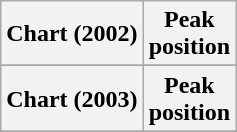<table class="wikitable sortable plainrowheaders" style="text-align:center">
<tr>
<th>Chart (2002)</th>
<th>Peak<br>position</th>
</tr>
<tr>
</tr>
<tr>
</tr>
<tr>
<th>Chart (2003)</th>
<th>Peak<br>position</th>
</tr>
<tr>
</tr>
<tr>
</tr>
</table>
